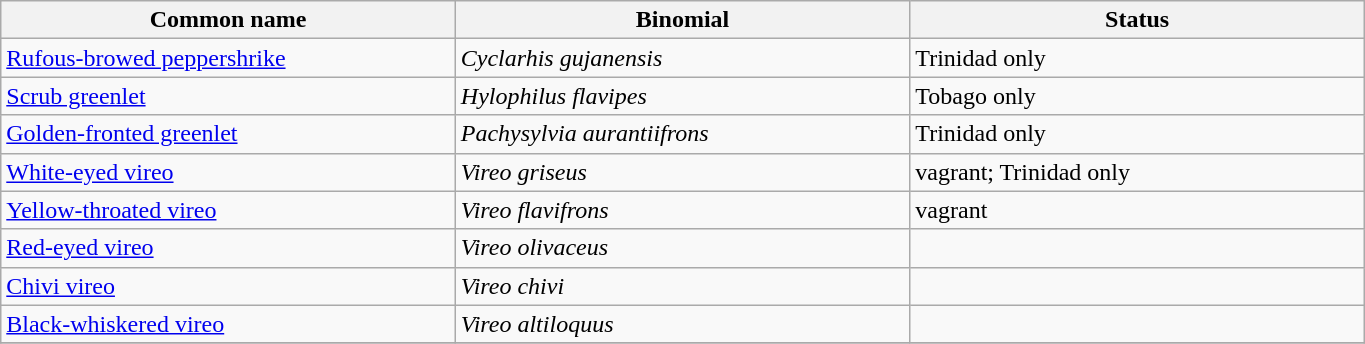<table width=72% class="wikitable">
<tr>
<th width=24%>Common name</th>
<th width=24%>Binomial</th>
<th width=24%>Status</th>
</tr>
<tr>
<td><a href='#'>Rufous-browed peppershrike</a></td>
<td><em>Cyclarhis gujanensis</em></td>
<td>Trinidad only</td>
</tr>
<tr>
<td><a href='#'>Scrub greenlet</a></td>
<td><em>Hylophilus flavipes</em></td>
<td>Tobago only</td>
</tr>
<tr>
<td><a href='#'>Golden-fronted greenlet</a></td>
<td><em>Pachysylvia aurantiifrons</em></td>
<td>Trinidad only</td>
</tr>
<tr>
<td><a href='#'>White-eyed vireo</a></td>
<td><em>Vireo griseus</em></td>
<td>vagrant; Trinidad only</td>
</tr>
<tr>
<td><a href='#'>Yellow-throated vireo</a></td>
<td><em>Vireo flavifrons</em></td>
<td>vagrant</td>
</tr>
<tr>
<td><a href='#'>Red-eyed vireo</a></td>
<td><em>Vireo olivaceus</em></td>
<td></td>
</tr>
<tr>
<td><a href='#'>Chivi vireo</a></td>
<td><em>Vireo chivi</em></td>
<td></td>
</tr>
<tr>
<td><a href='#'>Black-whiskered vireo</a></td>
<td><em>Vireo altiloquus</em></td>
<td></td>
</tr>
<tr>
</tr>
</table>
